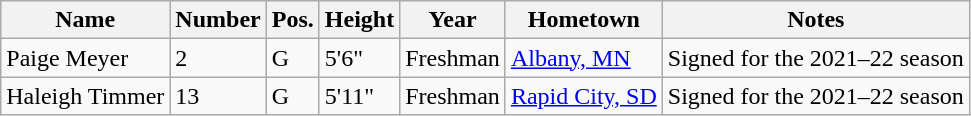<table class="wikitable sortable" border="1">
<tr>
<th>Name</th>
<th>Number</th>
<th>Pos.</th>
<th>Height</th>
<th>Year</th>
<th>Hometown</th>
<th class="unsortable">Notes</th>
</tr>
<tr>
<td>Paige Meyer</td>
<td>2</td>
<td>G</td>
<td>5'6"</td>
<td>Freshman</td>
<td><a href='#'>Albany, MN</a></td>
<td>Signed for the 2021–22 season</td>
</tr>
<tr \>
<td>Haleigh Timmer</td>
<td>13</td>
<td>G</td>
<td>5'11"</td>
<td>Freshman</td>
<td><a href='#'>Rapid City, SD</a></td>
<td>Signed for the 2021–22 season</td>
</tr>
</table>
